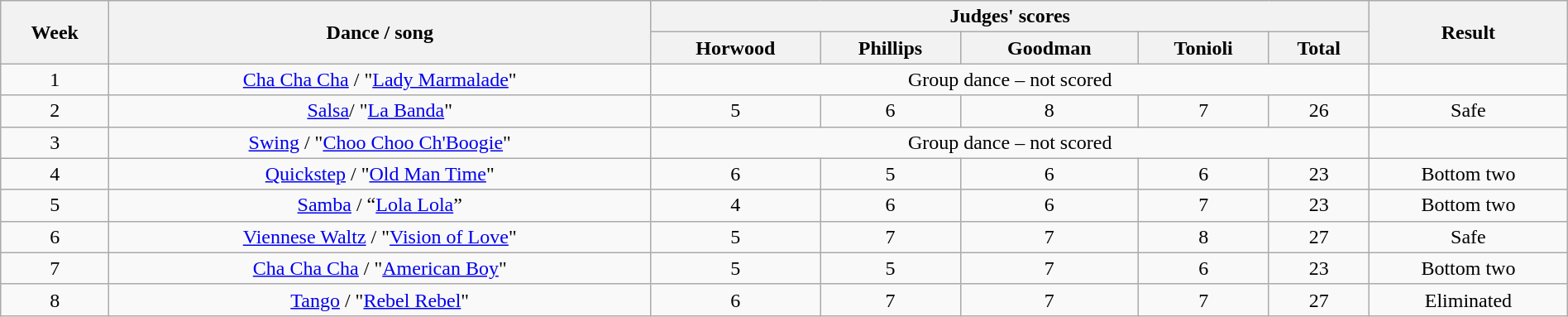<table class="wikitable" style="text-align: center; width: 100%;">
<tr>
<th rowspan="2">Week</th>
<th rowspan="2">Dance / song</th>
<th colspan="5">Judges' scores</th>
<th rowspan="2">Result</th>
</tr>
<tr>
<th>Horwood</th>
<th>Phillips</th>
<th>Goodman</th>
<th>Tonioli</th>
<th>Total</th>
</tr>
<tr>
<td>1</td>
<td><a href='#'>Cha Cha Cha</a> / "<a href='#'>Lady Marmalade</a>"</td>
<td colspan="5">Group dance – not scored</td>
<td></td>
</tr>
<tr>
<td>2</td>
<td><a href='#'>Salsa</a>/ "<a href='#'>La Banda</a>"</td>
<td>5</td>
<td>6</td>
<td>8</td>
<td>7</td>
<td>26</td>
<td>Safe</td>
</tr>
<tr>
<td>3</td>
<td><a href='#'>Swing</a> / "<a href='#'>Choo Choo Ch'Boogie</a>"</td>
<td colspan="5">Group dance – not scored</td>
<td></td>
</tr>
<tr>
<td>4</td>
<td><a href='#'>Quickstep</a> / "<a href='#'>Old Man Time</a>"</td>
<td>6</td>
<td>5</td>
<td>6</td>
<td>6</td>
<td>23</td>
<td>Bottom two</td>
</tr>
<tr>
<td>5</td>
<td><a href='#'>Samba</a> / “<a href='#'>Lola Lola</a>”</td>
<td>4</td>
<td>6</td>
<td>6</td>
<td>7</td>
<td>23</td>
<td>Bottom two</td>
</tr>
<tr>
<td>6</td>
<td><a href='#'>Viennese Waltz</a> / "<a href='#'>Vision of Love</a>"</td>
<td>5</td>
<td>7</td>
<td>7</td>
<td>8</td>
<td>27</td>
<td>Safe</td>
</tr>
<tr>
<td>7</td>
<td><a href='#'>Cha Cha Cha</a> / "<a href='#'>American Boy</a>"</td>
<td>5</td>
<td>5</td>
<td>7</td>
<td>6</td>
<td>23</td>
<td>Bottom two</td>
</tr>
<tr>
<td>8</td>
<td><a href='#'>Tango</a> / "<a href='#'>Rebel Rebel</a>"</td>
<td>6</td>
<td>7</td>
<td>7</td>
<td>7</td>
<td>27</td>
<td>Eliminated</td>
</tr>
</table>
